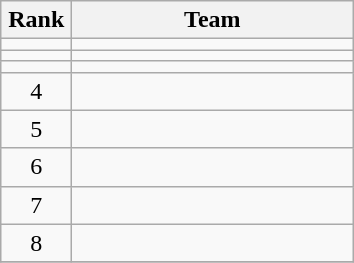<table class="wikitable" style="text-align: center;">
<tr>
<th width=40>Rank</th>
<th width=180>Team</th>
</tr>
<tr>
<td></td>
<td align=left></td>
</tr>
<tr>
<td></td>
<td align=left></td>
</tr>
<tr>
<td></td>
<td align=left></td>
</tr>
<tr>
<td>4</td>
<td align=left></td>
</tr>
<tr>
<td>5</td>
<td align=left></td>
</tr>
<tr>
<td>6</td>
<td align=left></td>
</tr>
<tr>
<td>7</td>
<td align=left></td>
</tr>
<tr>
<td>8</td>
<td align=left></td>
</tr>
<tr>
</tr>
</table>
